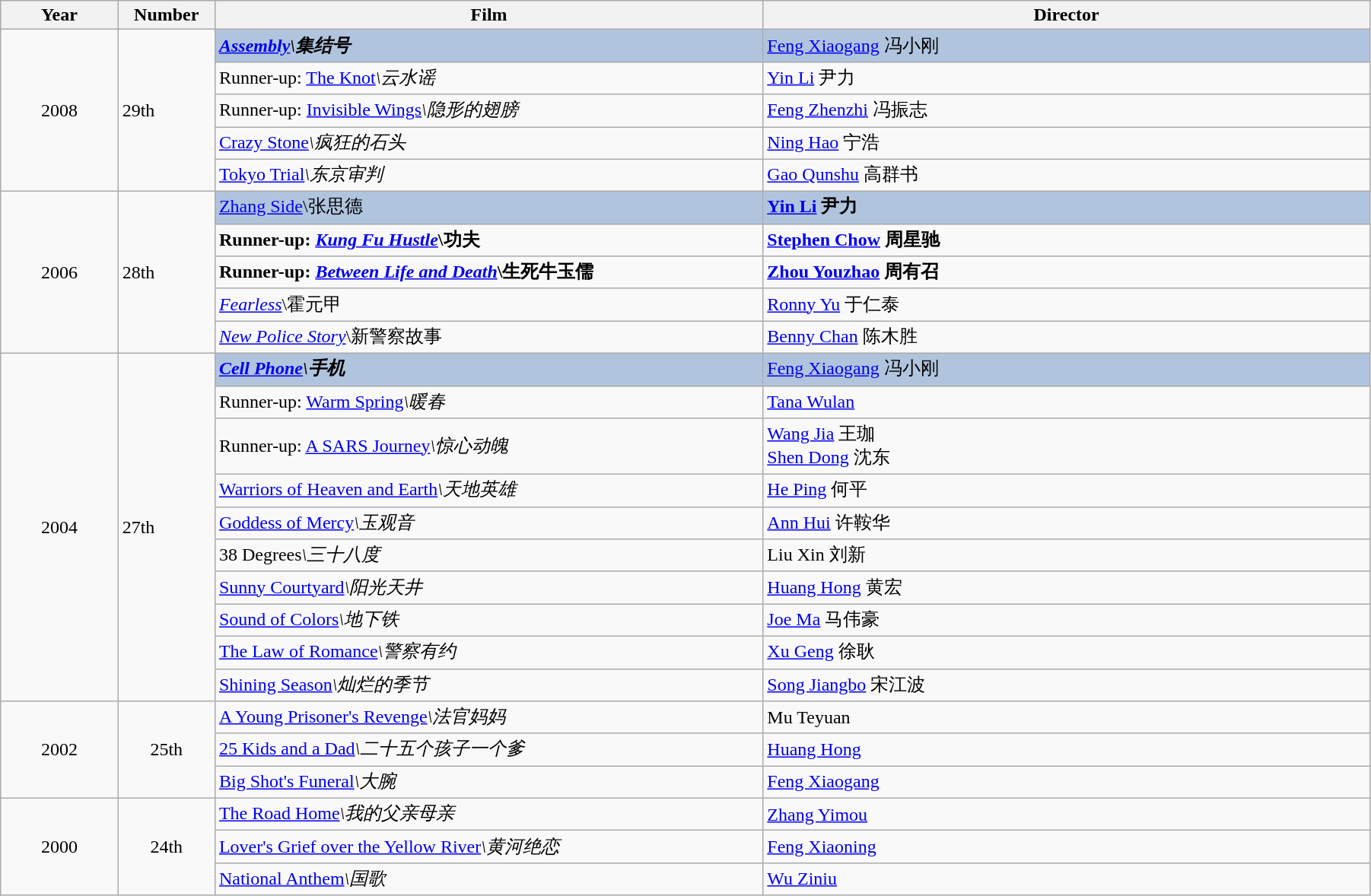<table class="wikitable" width="95%" align="center">
<tr>
<th width="6%">Year</th>
<th width="4%">Number</th>
<th width="28%">Film</th>
<th width="31%">Director</th>
</tr>
<tr>
<td rowspan="5" style="text-align:center;">2008</td>
<td rowspan="5">29th</td>
<td style="background:#B0C4DE;"><strong><em><a href='#'>Assembly</a><em>\集结号<strong></td>
<td style="background:#B0C4DE;"></strong><a href='#'>Feng Xiaogang</a> 冯小刚<strong></td>
</tr>
<tr>
<td></strong>Runner-up: </em><a href='#'>The Knot</a><em>\云水谣<strong></td>
<td></strong><a href='#'>Yin Li</a> 尹力<strong></td>
</tr>
<tr>
<td></strong>Runner-up: </em><a href='#'>Invisible Wings</a><em>\隐形的翅膀<strong></td>
<td></strong><a href='#'>Feng Zhenzhi</a> 冯振志<strong></td>
</tr>
<tr>
<td></em><a href='#'>Crazy Stone</a><em>\疯狂的石头</td>
<td><a href='#'>Ning Hao</a> 宁浩</td>
</tr>
<tr>
<td></em><a href='#'>Tokyo Trial</a><em>\东京审判</td>
<td><a href='#'>Gao Qunshu</a> 高群书</td>
</tr>
<tr>
<td rowspan="5" style="text-align:center;">2006</td>
<td rowspan="5">28th</td>
<td style="background:#B0C4DE;"></em></strong><a href='#'>Zhang Side</a></em>\张思德</strong></td>
<td style="background:#B0C4DE;"><strong><a href='#'>Yin Li</a> 尹力</strong></td>
</tr>
<tr>
<td><strong>Runner-up: <em><a href='#'>Kung Fu Hustle</a></em>\功夫</strong></td>
<td><strong><a href='#'>Stephen Chow</a> 周星驰</strong></td>
</tr>
<tr>
<td><strong>Runner-up: <em><a href='#'>Between Life and Death</a></em>\生死牛玉儒</strong></td>
<td><strong><a href='#'>Zhou Youzhao</a> 周有召</strong></td>
</tr>
<tr>
<td><em><a href='#'>Fearless</a></em>\霍元甲</td>
<td><a href='#'>Ronny Yu</a> 于仁泰</td>
</tr>
<tr>
<td><em><a href='#'>New Police Story</a></em>\新警察故事</td>
<td><a href='#'>Benny Chan</a> 陈木胜</td>
</tr>
<tr>
<td rowspan="10" style="text-align:center;">2004</td>
<td rowspan="10">27th</td>
<td style="background:#B0C4DE;"><strong><em><a href='#'>Cell Phone</a><em>\手机<strong></td>
<td style="background:#B0C4DE;"></strong><a href='#'>Feng Xiaogang</a> 冯小刚<strong></td>
</tr>
<tr>
<td></strong>Runner-up: </em><a href='#'>Warm Spring</a><em>\暖春<strong></td>
<td></strong><a href='#'>Tana Wulan</a><strong></td>
</tr>
<tr>
<td></strong>Runner-up: </em><a href='#'>A SARS Journey</a><em>\惊心动魄<strong></td>
<td></strong><a href='#'>Wang Jia</a> 王珈<br><a href='#'>Shen Dong</a> 沈东<strong></td>
</tr>
<tr>
<td></em><a href='#'>Warriors of Heaven and Earth</a><em>\天地英雄</td>
<td><a href='#'>He Ping</a> 何平</td>
</tr>
<tr>
<td></em><a href='#'>Goddess of Mercy</a><em>\玉观音</td>
<td><a href='#'>Ann Hui</a> 许鞍华</td>
</tr>
<tr>
<td></em>38 Degrees<em>\三十八度</td>
<td>Liu Xin 刘新</td>
</tr>
<tr>
<td></em><a href='#'>Sunny Courtyard</a><em>\阳光天井</td>
<td><a href='#'>Huang Hong</a> 黄宏</td>
</tr>
<tr>
<td><a href='#'></em>Sound of Colors<em></a>\地下铁</td>
<td><a href='#'>Joe Ma</a> 马伟豪</td>
</tr>
<tr>
<td></em><a href='#'>The Law of Romance</a><em>\警察有约</td>
<td><a href='#'>Xu Geng</a> 徐耿</td>
</tr>
<tr>
<td></em><a href='#'>Shining Season</a><em>\灿烂的季节</td>
<td><a href='#'>Song Jiangbo</a> 宋江波</td>
</tr>
<tr>
<td rowspan="3" style="text-align:center;">2002</td>
<td rowspan="3" style="text-align:center;">25th</td>
<td></em><a href='#'>A Young Prisoner's Revenge</a><em>\法官妈妈</td>
<td>Mu Teyuan</td>
</tr>
<tr>
<td></em><a href='#'>25 Kids and a Dad</a><em>\二十五个孩子一个爹</td>
<td><a href='#'>Huang Hong</a></td>
</tr>
<tr>
<td></em><a href='#'>Big Shot's Funeral</a><em>\大腕</td>
<td><a href='#'>Feng Xiaogang</a></td>
</tr>
<tr>
<td rowspan="3" style="text-align:center;">2000</td>
<td rowspan="3" style="text-align:center;">24th</td>
<td></em><a href='#'>The Road Home</a><em>\我的父亲母亲</td>
<td><a href='#'>Zhang Yimou</a></td>
</tr>
<tr>
<td></em><a href='#'>Lover's Grief over the Yellow River</a><em>\黄河绝恋</td>
<td><a href='#'>Feng Xiaoning</a></td>
</tr>
<tr>
<td></em><a href='#'>National Anthem</a><em>\国歌</td>
<td><a href='#'>Wu Ziniu</a></td>
</tr>
</table>
